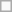<table class="wikitable" style="white-space:nowrap;">
<tr>
<td></td>
</tr>
</table>
